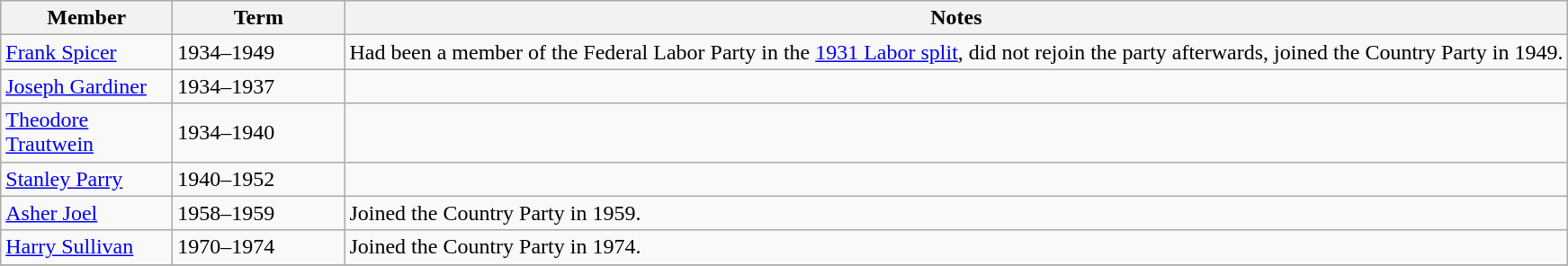<table class="wikitable">
<tr>
<th width=120px>Member</th>
<th width=120px>Term</th>
<th>Notes</th>
</tr>
<tr>
<td><a href='#'>Frank Spicer</a></td>
<td>1934–1949</td>
<td>Had been a member of the Federal Labor Party in the <a href='#'>1931 Labor split</a>, did not rejoin the party afterwards, joined the Country Party in 1949.</td>
</tr>
<tr>
<td><a href='#'>Joseph Gardiner</a></td>
<td>1934–1937</td>
<td></td>
</tr>
<tr>
<td><a href='#'>Theodore Trautwein</a></td>
<td>1934–1940</td>
<td></td>
</tr>
<tr>
<td><a href='#'>Stanley Parry</a></td>
<td>1940–1952</td>
<td></td>
</tr>
<tr>
<td><a href='#'>Asher Joel</a></td>
<td>1958–1959</td>
<td>Joined the Country Party in 1959.</td>
</tr>
<tr>
<td><a href='#'>Harry Sullivan</a></td>
<td>1970–1974</td>
<td>Joined the Country Party in 1974.</td>
</tr>
<tr>
</tr>
</table>
